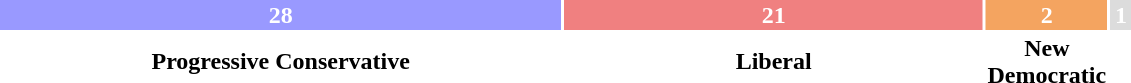<table style="width:60%; text-align:center;">
<tr style="color:white;">
<td style="background:#9999FF; width:53.85%;"><strong>28</strong></td>
<td style="background:#F08080; width:40.38%;"><strong>21</strong></td>
<td style="background:#F4A460; width:3.85%;"><strong>2</strong></td>
<td style="background:#DCDCDC; width:1.92%;"><strong>1</strong></td>
</tr>
<tr>
<td><span><strong>Progressive Conservative</strong></span></td>
<td><span><strong>Liberal</strong></span></td>
<td><span><strong>New Democratic</strong></span></td>
<td><span><strong></strong></span></td>
</tr>
</table>
